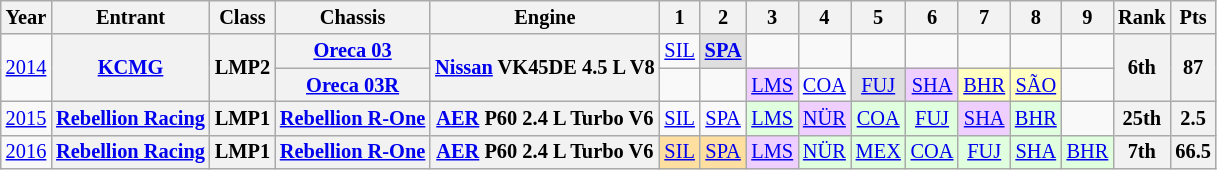<table class="wikitable" style="text-align:center; font-size:85%">
<tr>
<th>Year</th>
<th>Entrant</th>
<th>Class</th>
<th>Chassis</th>
<th>Engine</th>
<th>1</th>
<th>2</th>
<th>3</th>
<th>4</th>
<th>5</th>
<th>6</th>
<th>7</th>
<th>8</th>
<th>9</th>
<th>Rank</th>
<th>Pts</th>
</tr>
<tr>
<td rowspan=2><a href='#'>2014</a></td>
<th rowspan=2><a href='#'>KCMG</a></th>
<th rowspan=2>LMP2</th>
<th nowrap><a href='#'>Oreca 03</a></th>
<th rowspan=2 nowrap><a href='#'>Nissan</a> VK45DE 4.5 L V8</th>
<td><a href='#'>SIL</a></td>
<td style="background:#DFDFDF;"><strong><a href='#'>SPA</a></strong><br></td>
<td></td>
<td></td>
<td></td>
<td></td>
<td></td>
<td></td>
<td></td>
<th rowspan=2>6th</th>
<th rowspan=2>87</th>
</tr>
<tr>
<th nowrap><a href='#'>Oreca 03R</a></th>
<td></td>
<td></td>
<td style="background:#EFCFFF;"><a href='#'>LMS</a><br></td>
<td><a href='#'>COA</a></td>
<td style="background:#DFDFDF;"><a href='#'>FUJ</a><br></td>
<td style="background:#EFCFFF;"><a href='#'>SHA</a><br></td>
<td style="background:#FFFFBF;"><a href='#'>BHR</a><br></td>
<td style="background:#FFFFBF;"><a href='#'>SÃO</a><br></td>
<td></td>
</tr>
<tr>
<td><a href='#'>2015</a></td>
<th nowrap><a href='#'>Rebellion Racing</a></th>
<th>LMP1</th>
<th nowrap><a href='#'>Rebellion R-One</a></th>
<th nowrap><a href='#'>AER</a> P60 2.4 L Turbo V6</th>
<td><a href='#'>SIL</a></td>
<td><a href='#'>SPA</a></td>
<td style="background:#DFFFDF;"><a href='#'>LMS</a><br></td>
<td style="background:#EFCFFF;"><a href='#'>NÜR</a><br></td>
<td style="background:#DFFFDF;"><a href='#'>COA</a><br></td>
<td style="background:#DFFFDF;"><a href='#'>FUJ</a><br></td>
<td style="background:#EFCFFF;"><a href='#'>SHA</a><br></td>
<td style="background:#DFFFDF;"><a href='#'>BHR</a><br></td>
<td></td>
<th>25th</th>
<th>2.5</th>
</tr>
<tr>
<td><a href='#'>2016</a></td>
<th nowrap><a href='#'>Rebellion Racing</a></th>
<th>LMP1</th>
<th nowrap><a href='#'>Rebellion R-One</a></th>
<th nowrap><a href='#'>AER</a> P60 2.4 L Turbo V6</th>
<td style="background:#FFDF9F;"><a href='#'>SIL</a><br></td>
<td style="background:#FFDF9F;"><a href='#'>SPA</a><br></td>
<td style="background:#EFCFFF;"><a href='#'>LMS</a><br></td>
<td style="background:#DFFFDF;"><a href='#'>NÜR</a><br></td>
<td style="background:#DFFFDF;"><a href='#'>MEX</a><br></td>
<td style="background:#DFFFDF;"><a href='#'>COA</a><br></td>
<td style="background:#DFFFDF;"><a href='#'>FUJ</a><br></td>
<td style="background:#DFFFDF;"><a href='#'>SHA</a><br></td>
<td style="background:#DFFFDF;"><a href='#'>BHR</a><br></td>
<th>7th</th>
<th>66.5</th>
</tr>
</table>
